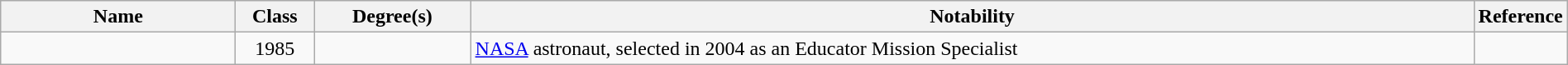<table class="wikitable sortable" style="width:100%">
<tr>
<th width="15%">Name</th>
<th width="5%">Class</th>
<th width="10%">Degree(s)</th>
<th width="*" class="unsortable">Notability</th>
<th width="5%" class="unsortable">Reference</th>
</tr>
<tr>
<td></td>
<td align="center">1985</td>
<td></td>
<td><a href='#'>NASA</a> astronaut, selected in 2004 as an Educator Mission Specialist</td>
<td align="center"></td>
</tr>
</table>
